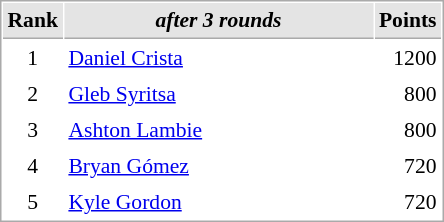<table cellspacing="1" cellpadding="3" style="border:1px solid #aaa; font-size:90%;">
<tr style="background:#e4e4e4;">
<th style="border-bottom:1px solid #aaa; width:10px;">Rank</th>
<th style="border-bottom:1px solid #aaa; width:200px; white-space:nowrap;"><em>after 3 rounds</em> </th>
<th style="border-bottom:1px solid #aaa; width:20px;">Points</th>
</tr>
<tr>
<td align=center>1</td>
<td> <a href='#'>Daniel Crista</a></td>
<td align=right>1200</td>
</tr>
<tr>
<td align=center>2</td>
<td> <a href='#'>Gleb Syritsa</a></td>
<td align=right>800</td>
</tr>
<tr>
<td align=center>3</td>
<td> <a href='#'>Ashton Lambie</a></td>
<td align=right>800</td>
</tr>
<tr>
<td align=center>4</td>
<td> <a href='#'>Bryan Gómez</a></td>
<td align=right>720</td>
</tr>
<tr>
<td align=center>5</td>
<td> <a href='#'>Kyle Gordon</a></td>
<td align=right>720</td>
</tr>
</table>
